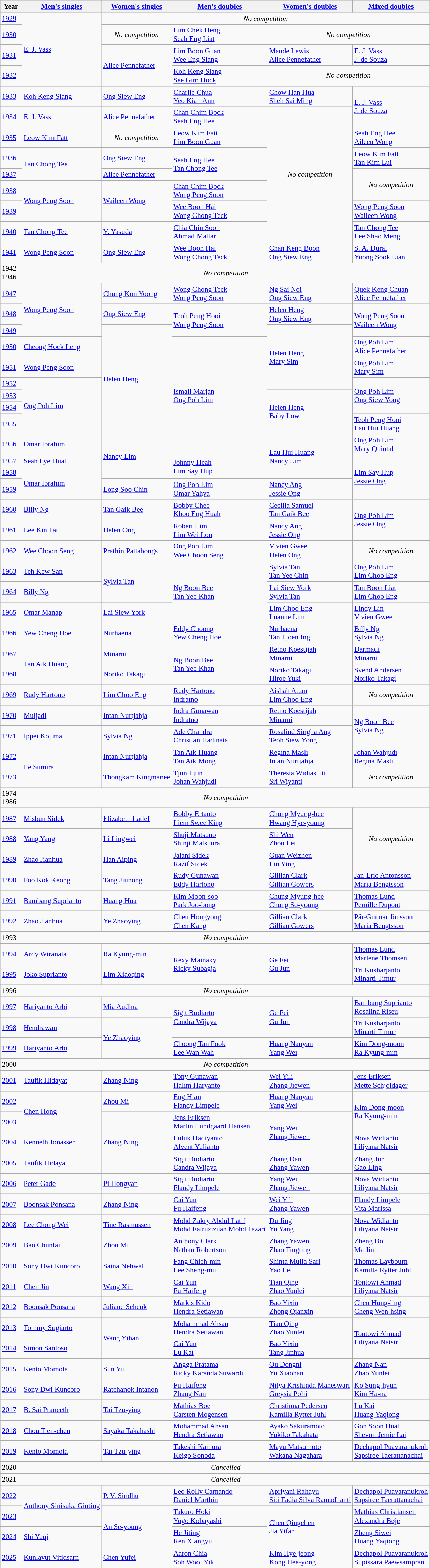<table class=wikitable style="font-size:90%;">
<tr>
<th>Year</th>
<th><a href='#'>Men's singles</a></th>
<th><a href='#'>Women's singles</a></th>
<th><a href='#'>Men's doubles</a></th>
<th><a href='#'>Women's doubles</a></th>
<th><a href='#'>Mixed doubles</a></th>
</tr>
<tr>
<td><a href='#'>1929</a></td>
<td rowspan="4"> <a href='#'>E. J. Vass</a></td>
<td colspan="4" align=center><em>No competition</em></td>
</tr>
<tr>
<td><a href='#'>1930</a></td>
<td align=center><em>No competition</em></td>
<td> <a href='#'>Lim Chek Heng</a> <br>  <a href='#'>Seah Eng Liat</a></td>
<td colspan="2" align=center><em>No competition</em></td>
</tr>
<tr>
<td><a href='#'>1931</a></td>
<td rowspan="2"> <a href='#'>Alice Pennefather</a></td>
<td> <a href='#'>Lim Boon Guan</a> <br>  <a href='#'>Wee Eng Siang</a></td>
<td> <a href='#'>Maude Lewis</a> <br>  <a href='#'>Alice Pennefather</a></td>
<td> <a href='#'>E. J. Vass</a> <br>  <a href='#'>J. de Souza</a></td>
</tr>
<tr>
<td><a href='#'>1932</a></td>
<td> <a href='#'>Koh Keng Siang</a> <br>  <a href='#'>See Gim Hock</a></td>
<td colspan="2" align=center><em>No competition</em></td>
</tr>
<tr>
<td><a href='#'>1933</a></td>
<td> <a href='#'>Koh Keng Siang</a></td>
<td> <a href='#'>Ong Siew Eng</a></td>
<td> <a href='#'>Charlie Chua</a> <br>  <a href='#'>Yeo Kian Ann</a></td>
<td> <a href='#'>Chow Han Hua</a> <br>  <a href='#'>Sheh Sai Ming</a></td>
<td rowspan="2"> <a href='#'>E. J. Vass</a> <br>  <a href='#'>J. de Souza</a></td>
</tr>
<tr>
<td><a href='#'>1934</a></td>
<td> <a href='#'>E. J. Vass</a></td>
<td> <a href='#'>Alice Pennefather</a></td>
<td> <a href='#'>Chan Chim Bock</a> <br>  <a href='#'>Seah Eng Hee</a></td>
<td rowspan="7" align=center><em>No competition</em></td>
</tr>
<tr>
<td><a href='#'>1935</a></td>
<td> <a href='#'>Leow Kim Fatt</a></td>
<td align=center><em>No competition</em></td>
<td> <a href='#'>Leow Kim Fatt</a> <br>  <a href='#'>Lim Boon Guan</a></td>
<td> <a href='#'>Seah Eng Hee</a> <br>  <a href='#'>Aileen Wong</a></td>
</tr>
<tr>
<td><a href='#'>1936</a></td>
<td rowspan="2"> <a href='#'>Tan Chong Tee</a></td>
<td> <a href='#'>Ong Siew Eng</a></td>
<td rowspan="2"> <a href='#'>Seah Eng Hee</a> <br>  <a href='#'>Tan Chong Tee</a></td>
<td> <a href='#'>Leow Kim Fatt</a> <br>  <a href='#'>Tan Kim Lui</a></td>
</tr>
<tr>
<td><a href='#'>1937</a></td>
<td> <a href='#'>Alice Pennefather</a></td>
<td rowspan="2" align=center><em>No competition</em></td>
</tr>
<tr>
<td><a href='#'>1938</a></td>
<td rowspan="2"> <a href='#'>Wong Peng Soon</a></td>
<td rowspan="2"> <a href='#'>Waileen Wong</a></td>
<td> <a href='#'>Chan Chim Bock</a> <br>  <a href='#'>Wong Peng Soon</a></td>
</tr>
<tr>
<td><a href='#'>1939</a></td>
<td> <a href='#'>Wee Boon Hai</a> <br>  <a href='#'>Wong Chong Teck</a></td>
<td> <a href='#'>Wong Peng Soon</a> <br>  <a href='#'>Waileen Wong</a></td>
</tr>
<tr>
<td><a href='#'>1940</a></td>
<td> <a href='#'>Tan Chong Tee</a></td>
<td> <a href='#'>Y. Yasuda</a></td>
<td> <a href='#'>Chia Chin Soon</a> <br>  <a href='#'>Ahmad Mattar</a></td>
<td> <a href='#'>Tan Chong Tee</a> <br>  <a href='#'>Lee Shao Meng</a></td>
</tr>
<tr>
<td><a href='#'>1941</a></td>
<td> <a href='#'>Wong Peng Soon</a></td>
<td> <a href='#'>Ong Siew Eng</a></td>
<td> <a href='#'>Wee Boon Hai</a> <br>  <a href='#'>Wong Chong Teck</a></td>
<td> <a href='#'>Chan Keng Boon</a> <br>  <a href='#'>Ong Siew Eng</a></td>
<td> <a href='#'>S. A. Durai</a> <br>  <a href='#'>Yoong Sook Lian</a></td>
</tr>
<tr>
<td>1942–<br>1946</td>
<td colspan="5" align=center><em>No competition</em></td>
</tr>
<tr>
<td><a href='#'>1947</a></td>
<td rowspan="3"> <a href='#'>Wong Peng Soon</a></td>
<td> <a href='#'>Chung Kon Yoong</a></td>
<td> <a href='#'>Wong Chong Teck</a> <br>  <a href='#'>Wong Peng Soon</a></td>
<td> <a href='#'>Ng Sai Noi</a> <br>  <a href='#'>Ong Siew Eng</a></td>
<td> <a href='#'>Quek Keng Chuan</a><br>  <a href='#'>Alice Pennefather</a></td>
</tr>
<tr>
<td><a href='#'>1948</a></td>
<td> <a href='#'>Ong Siew Eng</a></td>
<td rowspan="2"> <a href='#'>Teoh Peng Hooi</a> <br>  <a href='#'>Wong Peng Soon</a></td>
<td> <a href='#'>Helen Heng</a> <br>  <a href='#'>Ong Siew Eng</a></td>
<td rowspan="2"> <a href='#'>Wong Peng Soon</a> <br>  <a href='#'>Waileen Wong</a></td>
</tr>
<tr>
<td><a href='#'>1949</a></td>
<td rowspan="7"> <a href='#'>Helen Heng</a></td>
<td rowspan="4"> <a href='#'>Helen Heng</a> <br>  <a href='#'>Mary Sim</a></td>
</tr>
<tr>
<td><a href='#'>1950</a></td>
<td> <a href='#'>Cheong Hock Leng</a></td>
<td rowspan="7"> <a href='#'>Ismail Marjan</a> <br>  <a href='#'>Ong Poh Lim</a></td>
<td> <a href='#'>Ong Poh Lim</a> <br>  <a href='#'>Alice Pennefather</a></td>
</tr>
<tr>
<td><a href='#'>1951</a></td>
<td> <a href='#'>Wong Peng Soon</a></td>
<td> <a href='#'>Ong Poh Lim</a> <br>  <a href='#'>Mary Sim</a></td>
</tr>
<tr>
<td><a href='#'>1952</a></td>
<td rowspan="4"> <a href='#'>Ong Poh Lim</a></td>
<td rowspan="3"> <a href='#'>Ong Poh Lim</a> <br>  <a href='#'>Ong Siew Yong</a></td>
</tr>
<tr>
<td><a href='#'>1953</a></td>
<td rowspan="3"> <a href='#'>Helen Heng</a> <br>  <a href='#'>Baby Low</a></td>
</tr>
<tr>
<td><a href='#'>1954</a></td>
</tr>
<tr>
<td><a href='#'>1955</a></td>
<td> <a href='#'>Teoh Peng Hooi</a> <br>  <a href='#'>Lau Hui Huang</a></td>
</tr>
<tr>
<td><a href='#'>1956</a></td>
<td> <a href='#'>Omar Ibrahim</a></td>
<td rowspan="3"> <a href='#'>Nancy Lim</a></td>
<td rowspan="3"> <a href='#'>Lau Hui Huang</a> <br>  <a href='#'>Nancy Lim</a></td>
<td> <a href='#'>Ong Poh Lim</a> <br>  <a href='#'>Mary Quintal</a></td>
</tr>
<tr>
<td><a href='#'>1957</a></td>
<td> <a href='#'>Seah Lye Huat</a></td>
<td rowspan="2"> <a href='#'>Johnny Heah</a> <br>  <a href='#'>Lim Say Hup</a></td>
<td rowspan="3"> <a href='#'>Lim Say Hup</a> <br>  <a href='#'>Jessie Ong</a></td>
</tr>
<tr>
<td><a href='#'>1958</a></td>
<td rowspan="2"> <a href='#'>Omar Ibrahim</a></td>
</tr>
<tr>
<td><a href='#'>1959</a></td>
<td> <a href='#'>Long Soo Chin</a></td>
<td> <a href='#'>Ong Poh Lim</a> <br>  <a href='#'>Omar Yahya</a></td>
<td> <a href='#'>Nancy Ang</a> <br>  <a href='#'>Jessie Ong</a></td>
</tr>
<tr>
<td><a href='#'>1960</a></td>
<td> <a href='#'>Billy Ng</a></td>
<td> <a href='#'>Tan Gaik Bee</a></td>
<td> <a href='#'>Bobby Chee</a><br> <a href='#'>Khoo Eng Huah</a></td>
<td> <a href='#'>Cecilia Samuel</a><br> <a href='#'>Tan Gaik Bee</a></td>
<td rowspan="2"> <a href='#'>Ong Poh Lim</a><br> <a href='#'>Jessie Ong</a></td>
</tr>
<tr>
<td><a href='#'>1961</a></td>
<td> <a href='#'>Lee Kin Tat</a></td>
<td> <a href='#'>Helen Ong</a></td>
<td> <a href='#'>Robert Lim</a><br> <a href='#'>Lim Wei Lon</a></td>
<td> <a href='#'>Nancy Ang</a><br> <a href='#'>Jessie Ong</a></td>
</tr>
<tr>
<td><a href='#'>1962</a></td>
<td> <a href='#'>Wee Choon Seng</a></td>
<td> <a href='#'>Prathin Pattabongs</a></td>
<td> <a href='#'>Ong Poh Lim</a><br> <a href='#'>Wee Choon Seng</a></td>
<td> <a href='#'>Vivien Gwee</a><br> <a href='#'>Helen Ong</a></td>
<td align=center><em>No competition</em></td>
</tr>
<tr>
<td><a href='#'>1963</a></td>
<td> <a href='#'>Teh Kew San</a></td>
<td rowspan="2"> <a href='#'>Sylvia Tan</a></td>
<td rowspan="3"> <a href='#'>Ng Boon Bee</a><br> <a href='#'>Tan Yee Khan</a></td>
<td> <a href='#'>Sylvia Tan</a><br> <a href='#'>Tan Yee Chin</a></td>
<td> <a href='#'>Ong Poh Lim</a><br> <a href='#'>Lim Choo Eng</a></td>
</tr>
<tr>
<td><a href='#'>1964</a></td>
<td> <a href='#'>Billy Ng</a></td>
<td> <a href='#'>Lai Siew York</a><br> <a href='#'>Sylvia Tan</a></td>
<td> <a href='#'>Tan Boon Liat</a><br> <a href='#'>Lim Choo Eng</a></td>
</tr>
<tr>
<td><a href='#'>1965</a></td>
<td> <a href='#'>Omar Manap</a></td>
<td> <a href='#'>Lai Siew York</a></td>
<td> <a href='#'>Lim Choo Eng</a><br> <a href='#'>Luanne Lim</a></td>
<td> <a href='#'>Lindy Lin</a><br> <a href='#'>Vivien Gwee</a></td>
</tr>
<tr>
<td><a href='#'>1966</a></td>
<td> <a href='#'>Yew Cheng Hoe</a></td>
<td> <a href='#'>Nurhaena</a></td>
<td> <a href='#'>Eddy Choong</a><br> <a href='#'>Yew Cheng Hoe</a></td>
<td> <a href='#'>Nurhaena</a><br> <a href='#'>Tan Tjoen Ing</a></td>
<td> <a href='#'>Billy Ng</a><br> <a href='#'>Sylvia Ng</a></td>
</tr>
<tr>
<td><a href='#'>1967</a></td>
<td rowspan="2"> <a href='#'>Tan Aik Huang</a></td>
<td> <a href='#'>Minarni</a></td>
<td rowspan="2"> <a href='#'>Ng Boon Bee</a><br> <a href='#'>Tan Yee Khan</a></td>
<td> <a href='#'>Retno Koestijah</a> <br>  <a href='#'>Minarni</a></td>
<td> <a href='#'>Darmadi</a>  <br>  <a href='#'>Minarni</a></td>
</tr>
<tr>
<td><a href='#'>1968</a></td>
<td> <a href='#'>Noriko Takagi</a></td>
<td><a href='#'>Noriko Takagi</a><br> <a href='#'>Hiroe Yuki</a></td>
<td> <a href='#'>Svend Andersen</a> <br>  <a href='#'>Noriko Takagi</a></td>
</tr>
<tr>
<td><a href='#'>1969</a></td>
<td> <a href='#'>Rudy Hartono</a></td>
<td> <a href='#'>Lim Choo Eng</a></td>
<td> <a href='#'>Rudy Hartono</a><br> <a href='#'>Indratno</a></td>
<td> <a href='#'>Aishah Attan</a><br> <a href='#'>Lim Choo Eng</a></td>
<td align=center><em>No competition</em></td>
</tr>
<tr>
<td><a href='#'>1970</a></td>
<td> <a href='#'>Muljadi</a></td>
<td> <a href='#'>Intan Nurtjahja</a></td>
<td> <a href='#'>Indra Gunawan</a><br> <a href='#'>Indratno</a></td>
<td> <a href='#'>Retno Koestijah</a><br> <a href='#'>Minarni</a></td>
<td rowspan="2"> <a href='#'>Ng Boon Bee</a><br> <a href='#'>Sylvia Ng</a></td>
</tr>
<tr>
<td><a href='#'>1971</a></td>
<td> <a href='#'>Ippei Kojima</a></td>
<td> <a href='#'>Sylvia Ng</a></td>
<td> <a href='#'>Ade Chandra</a><br> <a href='#'>Christian Hadinata</a></td>
<td> <a href='#'>Rosalind Singha Ang</a><br> <a href='#'>Teoh Siew Yong</a></td>
</tr>
<tr>
<td><a href='#'>1972</a></td>
<td rowspan="2"> <a href='#'>Iie Sumirat</a></td>
<td> <a href='#'>Intan Nurtjahja</a></td>
<td> <a href='#'>Tan Aik Huang</a><br> <a href='#'>Tan Aik Mong</a></td>
<td> <a href='#'>Regina Masli</a><br> <a href='#'>Intan Nurtjahja</a></td>
<td> <a href='#'>Johan Wahjudi</a> <br>  <a href='#'>Regina Masli</a></td>
</tr>
<tr>
<td><a href='#'>1973</a></td>
<td> <a href='#'>Thongkam Kingmanee</a></td>
<td> <a href='#'>Tjun Tjun</a><br> <a href='#'>Johan Wahjudi</a></td>
<td> <a href='#'>Theresia Widiastuti</a><br> <a href='#'>Sri Wiyanti</a></td>
<td align=center><em>No competition</em></td>
</tr>
<tr>
<td>1974–<br>1986</td>
<td colspan="5" align=center><em>No competition</em></td>
</tr>
<tr>
<td><a href='#'>1987</a></td>
<td> <a href='#'>Misbun Sidek</a></td>
<td> <a href='#'>Elizabeth Latief</a></td>
<td> <a href='#'>Bobby Ertanto</a><br> <a href='#'>Liem Swee King</a></td>
<td>  <a href='#'>Chung Myung-hee</a><br> <a href='#'>Hwang Hye-young</a></td>
<td rowspan="3" align=center><em>No competition</em></td>
</tr>
<tr>
<td><a href='#'>1988</a></td>
<td> <a href='#'>Yang Yang</a></td>
<td> <a href='#'>Li Lingwei</a></td>
<td> <a href='#'>Shuji Matsuno</a><br> <a href='#'>Shinji Matsuura</a></td>
<td>  <a href='#'>Shi Wen</a><br> <a href='#'>Zhou Lei</a></td>
</tr>
<tr>
<td><a href='#'>1989</a></td>
<td> <a href='#'>Zhao Jianhua</a></td>
<td> <a href='#'>Han Aiping</a></td>
<td> <a href='#'>Jalani Sidek</a><br> <a href='#'>Razif Sidek</a></td>
<td> <a href='#'>Guan Weizhen</a><br> <a href='#'>Lin Ying</a></td>
</tr>
<tr>
<td><a href='#'>1990</a></td>
<td> <a href='#'>Foo Kok Keong</a></td>
<td> <a href='#'>Tang Jiuhong</a></td>
<td> <a href='#'>Rudy Gunawan</a><br> <a href='#'>Eddy Hartono</a></td>
<td> <a href='#'>Gillian Clark</a><br> <a href='#'>Gillian Gowers</a></td>
<td> <a href='#'>Jan-Eric Antonsson</a><br> <a href='#'>Maria Bengtsson</a></td>
</tr>
<tr>
<td><a href='#'>1991</a></td>
<td> <a href='#'>Bambang Suprianto</a></td>
<td> <a href='#'>Huang Hua</a></td>
<td> <a href='#'>Kim Moon-soo</a><br> <a href='#'>Park Joo-bong</a></td>
<td> <a href='#'>Chung Myung-hee</a><br> <a href='#'>Chung So-young</a></td>
<td> <a href='#'>Thomas Lund</a><br> <a href='#'>Pernille Dupont</a></td>
</tr>
<tr>
<td><a href='#'>1992</a></td>
<td> <a href='#'>Zhao Jianhua</a></td>
<td> <a href='#'>Ye Zhaoying</a></td>
<td> <a href='#'>Chen Hongyong</a><br> <a href='#'>Chen Kang</a></td>
<td> <a href='#'>Gillian Clark</a><br> <a href='#'>Gillian Gowers</a></td>
<td> <a href='#'>Pär-Gunnar Jönsson</a><br> <a href='#'>Maria Bengtsson</a></td>
</tr>
<tr>
<td>1993</td>
<td colspan="5" align=center><em>No competition</em></td>
</tr>
<tr>
<td><a href='#'>1994</a></td>
<td> <a href='#'>Ardy Wiranata</a></td>
<td> <a href='#'>Ra Kyung-min</a></td>
<td rowspan="2"> <a href='#'>Rexy Mainaky</a><br> <a href='#'>Ricky Subagja</a></td>
<td rowspan="2"> <a href='#'>Ge Fei</a><br> <a href='#'>Gu Jun</a></td>
<td> <a href='#'>Thomas Lund</a><br> <a href='#'>Marlene Thomsen</a></td>
</tr>
<tr>
<td><a href='#'>1995</a></td>
<td> <a href='#'>Joko Suprianto</a></td>
<td> <a href='#'>Lim Xiaoqing</a></td>
<td> <a href='#'>Tri Kusharjanto</a><br> <a href='#'>Minarti Timur</a></td>
</tr>
<tr>
<td>1996</td>
<td colspan="5" align=center><em>No competition</em></td>
</tr>
<tr>
<td><a href='#'>1997</a></td>
<td> <a href='#'>Hariyanto Arbi</a></td>
<td> <a href='#'>Mia Audina</a></td>
<td rowspan="2"> <a href='#'>Sigit Budiarto</a><br> <a href='#'>Candra Wijaya</a></td>
<td rowspan="2"> <a href='#'>Ge Fei</a><br> <a href='#'>Gu Jun</a></td>
<td> <a href='#'>Bambang Suprianto</a><br> <a href='#'>Rosalina Riseu</a></td>
</tr>
<tr>
<td><a href='#'>1998</a></td>
<td> <a href='#'>Hendrawan</a></td>
<td rowspan="2"> <a href='#'>Ye Zhaoying</a></td>
<td> <a href='#'>Tri Kusharjanto</a><br> <a href='#'>Minarti Timur</a></td>
</tr>
<tr>
<td><a href='#'>1999</a></td>
<td> <a href='#'>Hariyanto Arbi</a></td>
<td> <a href='#'>Choong Tan Fook</a><br> <a href='#'>Lee Wan Wah</a></td>
<td> <a href='#'>Huang Nanyan</a><br> <a href='#'>Yang Wei</a></td>
<td> <a href='#'>Kim Dong-moon</a><br> <a href='#'>Ra Kyung-min</a></td>
</tr>
<tr>
<td>2000</td>
<td colspan="5" align=center><em>No competition</em></td>
</tr>
<tr>
<td><a href='#'>2001</a></td>
<td> <a href='#'>Taufik Hidayat</a></td>
<td> <a href='#'>Zhang Ning</a></td>
<td> <a href='#'>Tony Gunawan</a><br> <a href='#'>Halim Haryanto</a></td>
<td> <a href='#'>Wei Yili</a><br> <a href='#'>Zhang Jiewen</a></td>
<td> <a href='#'>Jens Eriksen</a><br> <a href='#'>Mette Schjoldager</a></td>
</tr>
<tr>
<td><a href='#'>2002</a></td>
<td rowspan="2"> <a href='#'>Chen Hong</a></td>
<td> <a href='#'>Zhou Mi</a></td>
<td> <a href='#'>Eng Hian</a><br> <a href='#'>Flandy Limpele</a></td>
<td> <a href='#'>Huang Nanyan</a><br> <a href='#'>Yang Wei</a></td>
<td rowspan="2"> <a href='#'>Kim Dong-moon</a><br> <a href='#'>Ra Kyung-min</a></td>
</tr>
<tr>
<td><a href='#'>2003</a></td>
<td rowspan="3"> <a href='#'>Zhang Ning</a></td>
<td> <a href='#'>Jens Eriksen</a><br> <a href='#'>Martin Lundgaard Hansen</a></td>
<td rowspan="2"> <a href='#'>Yang Wei</a><br> <a href='#'>Zhang Jiewen</a></td>
</tr>
<tr>
<td><a href='#'>2004</a></td>
<td> <a href='#'>Kenneth Jonassen</a></td>
<td> <a href='#'>Luluk Hadiyanto</a><br> <a href='#'>Alvent Yulianto</a></td>
<td> <a href='#'>Nova Widianto</a><br> <a href='#'>Liliyana Natsir</a></td>
</tr>
<tr>
<td><a href='#'>2005</a></td>
<td> <a href='#'>Taufik Hidayat</a></td>
<td> <a href='#'>Sigit Budiarto</a><br> <a href='#'>Candra Wijaya</a></td>
<td> <a href='#'>Zhang Dan</a><br> <a href='#'>Zhang Yawen</a></td>
<td> <a href='#'>Zhang Jun</a><br> <a href='#'>Gao Ling</a></td>
</tr>
<tr>
<td><a href='#'>2006</a></td>
<td> <a href='#'>Peter Gade</a></td>
<td> <a href='#'>Pi Hongyan</a></td>
<td> <a href='#'>Sigit Budiarto</a><br> <a href='#'>Flandy Limpele</a></td>
<td> <a href='#'>Yang Wei</a><br> <a href='#'>Zhang Jiewen</a></td>
<td> <a href='#'>Nova Widianto</a><br> <a href='#'>Liliyana Natsir</a></td>
</tr>
<tr>
<td><a href='#'>2007</a></td>
<td> <a href='#'>Boonsak Ponsana</a></td>
<td> <a href='#'>Zhang Ning</a></td>
<td> <a href='#'>Cai Yun</a><br> <a href='#'>Fu Haifeng</a></td>
<td> <a href='#'>Wei Yili</a><br> <a href='#'>Zhang Yawen</a></td>
<td> <a href='#'>Flandy Limpele</a><br> <a href='#'>Vita Marissa</a></td>
</tr>
<tr>
<td><a href='#'>2008</a></td>
<td> <a href='#'>Lee Chong Wei</a></td>
<td> <a href='#'>Tine Rasmussen</a></td>
<td> <a href='#'>Mohd Zakry Abdul Latif</a><br> <a href='#'>Mohd Fairuzizuan Mohd Tazari</a></td>
<td> <a href='#'>Du Jing</a><br> <a href='#'>Yu Yang</a></td>
<td> <a href='#'>Nova Widianto</a><br> <a href='#'>Liliyana Natsir</a></td>
</tr>
<tr>
<td><a href='#'>2009</a></td>
<td> <a href='#'>Bao Chunlai</a></td>
<td> <a href='#'>Zhou Mi</a></td>
<td> <a href='#'>Anthony Clark</a><br> <a href='#'>Nathan Robertson</a></td>
<td> <a href='#'>Zhang Yawen</a><br> <a href='#'>Zhao Tingting</a></td>
<td> <a href='#'>Zheng Bo</a><br> <a href='#'>Ma Jin</a></td>
</tr>
<tr>
<td><a href='#'>2010</a></td>
<td> <a href='#'>Sony Dwi Kuncoro</a></td>
<td> <a href='#'>Saina Nehwal</a></td>
<td> <a href='#'>Fang Chieh-min</a><br> <a href='#'>Lee Sheng-mu</a></td>
<td> <a href='#'>Shinta Mulia Sari</a><br> <a href='#'>Yao Lei</a></td>
<td> <a href='#'>Thomas Laybourn</a><br> <a href='#'>Kamilla Rytter Juhl</a></td>
</tr>
<tr>
<td><a href='#'>2011</a></td>
<td> <a href='#'>Chen Jin</a></td>
<td> <a href='#'>Wang Xin</a></td>
<td> <a href='#'>Cai Yun</a><br> <a href='#'>Fu Haifeng</a></td>
<td> <a href='#'>Tian Qing</a><br> <a href='#'>Zhao Yunlei</a></td>
<td> <a href='#'>Tontowi Ahmad</a><br> <a href='#'>Liliyana Natsir</a></td>
</tr>
<tr>
<td><a href='#'>2012</a></td>
<td> <a href='#'>Boonsak Ponsana</a></td>
<td> <a href='#'>Juliane Schenk</a></td>
<td> <a href='#'>Markis Kido</a><br> <a href='#'>Hendra Setiawan</a></td>
<td> <a href='#'>Bao Yixin</a><br> <a href='#'>Zhong Qianxin</a></td>
<td> <a href='#'>Chen Hung-ling</a><br> <a href='#'>Cheng Wen-hsing</a></td>
</tr>
<tr>
<td><a href='#'>2013</a></td>
<td> <a href='#'>Tommy Sugiarto</a></td>
<td rowspan="2"> <a href='#'>Wang Yihan</a></td>
<td> <a href='#'>Mohammad Ahsan</a><br> <a href='#'>Hendra Setiawan</a></td>
<td> <a href='#'>Tian Qing</a><br> <a href='#'>Zhao Yunlei</a></td>
<td rowspan="2"> <a href='#'>Tontowi Ahmad</a><br> <a href='#'>Liliyana Natsir</a></td>
</tr>
<tr>
<td><a href='#'>2014</a></td>
<td> <a href='#'>Simon Santoso</a></td>
<td> <a href='#'>Cai Yun</a><br> <a href='#'>Lu Kai</a></td>
<td> <a href='#'>Bao Yixin</a><br> <a href='#'>Tang Jinhua</a></td>
</tr>
<tr>
<td><a href='#'>2015</a></td>
<td> <a href='#'>Kento Momota</a></td>
<td> <a href='#'>Sun Yu</a></td>
<td> <a href='#'>Angga Pratama</a><br> <a href='#'>Ricky Karanda Suwardi</a></td>
<td> <a href='#'>Ou Dongni</a><br> <a href='#'>Yu Xiaohan</a></td>
<td> <a href='#'>Zhang Nan</a><br> <a href='#'>Zhao Yunlei</a></td>
</tr>
<tr>
<td><a href='#'>2016</a></td>
<td> <a href='#'>Sony Dwi Kuncoro</a></td>
<td> <a href='#'>Ratchanok Intanon</a></td>
<td> <a href='#'>Fu Haifeng</a><br> <a href='#'>Zhang Nan</a></td>
<td> <a href='#'>Nitya Krishinda Maheswari</a><br> <a href='#'>Greysia Polii</a></td>
<td> <a href='#'>Ko Sung-hyun</a><br> <a href='#'>Kim Ha-na</a></td>
</tr>
<tr>
<td><a href='#'>2017</a></td>
<td> <a href='#'>B. Sai Praneeth</a></td>
<td> <a href='#'>Tai Tzu-ying</a></td>
<td> <a href='#'>Mathias Boe</a><br> <a href='#'>Carsten Mogensen</a></td>
<td> <a href='#'>Christinna Pedersen</a><br> <a href='#'>Kamilla Rytter Juhl</a></td>
<td> <a href='#'>Lu Kai</a><br> <a href='#'>Huang Yaqiong</a></td>
</tr>
<tr>
<td><a href='#'>2018</a></td>
<td> <a href='#'>Chou Tien-chen</a></td>
<td> <a href='#'>Sayaka Takahashi</a></td>
<td>  <a href='#'>Mohammad Ahsan</a><br> <a href='#'>Hendra Setiawan</a></td>
<td> <a href='#'>Ayako Sakuramoto</a><br> <a href='#'>Yukiko Takahata</a></td>
<td> <a href='#'>Goh Soon Huat</a><br> <a href='#'>Shevon Jemie Lai</a></td>
</tr>
<tr>
<td><a href='#'>2019</a></td>
<td> <a href='#'>Kento Momota</a></td>
<td> <a href='#'>Tai Tzu-ying</a></td>
<td> <a href='#'>Takeshi Kamura</a><br> <a href='#'>Keigo Sonoda</a></td>
<td> <a href='#'>Mayu Matsumoto</a><br> <a href='#'>Wakana Nagahara</a></td>
<td> <a href='#'>Dechapol Puavaranukroh</a><br> <a href='#'>Sapsiree Taerattanachai</a></td>
</tr>
<tr>
<td>2020</td>
<td colspan="5" align="center"><em>Cancelled</em></td>
</tr>
<tr>
<td>2021</td>
<td colspan="5" align="center"><em>Cancelled</em></td>
</tr>
<tr>
<td><a href='#'>2022</a></td>
<td rowspan="2"> <a href='#'>Anthony Sinisuka Ginting</a></td>
<td> <a href='#'>P. V. Sindhu</a></td>
<td> <a href='#'>Leo Rolly Carnando</a><br> <a href='#'>Daniel Marthin</a></td>
<td> <a href='#'>Apriyani Rahayu</a><br> <a href='#'>Siti Fadia Silva Ramadhanti</a></td>
<td> <a href='#'>Dechapol Puavaranukroh</a><br> <a href='#'>Sapsiree Taerattanachai</a></td>
</tr>
<tr>
<td><a href='#'>2023</a></td>
<td rowspan="2"> <a href='#'>An Se-young</a></td>
<td> <a href='#'>Takuro Hoki</a><br> <a href='#'>Yugo Kobayashi</a></td>
<td rowspan="2"> <a href='#'>Chen Qingchen</a><br> <a href='#'>Jia Yifan</a></td>
<td> <a href='#'>Mathias Christiansen</a><br> <a href='#'>Alexandra Bøje</a></td>
</tr>
<tr>
<td><a href='#'>2024</a></td>
<td> <a href='#'>Shi Yuqi</a></td>
<td> <a href='#'>He Jiting</a><br> <a href='#'>Ren Xiangyu</a></td>
<td> <a href='#'>Zheng Siwei</a><br> <a href='#'>Huang Yaqiong</a></td>
</tr>
<tr>
<td><a href='#'>2025</a></td>
<td> <a href='#'>Kunlavut Vitidsarn</a></td>
<td> <a href='#'>Chen Yufei</a></td>
<td> <a href='#'>Aaron Chia</a><br> <a href='#'>Soh Wooi Yik</a></td>
<td> <a href='#'>Kim Hye-jeong</a><br> <a href='#'>Kong Hee-yong</a></td>
<td> <a href='#'>Dechapol Puavaranukroh</a><br> <a href='#'>Supissara Paewsampran</a></td>
</tr>
</table>
